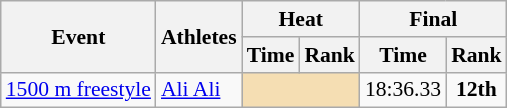<table class="wikitable" style="font-size:90%;">
<tr>
<th rowspan=2>Event</th>
<th rowspan=2>Athletes</th>
<th colspan=2>Heat</th>
<th colspan=2>Final</th>
</tr>
<tr>
<th>Time</th>
<th>Rank</th>
<th>Time</th>
<th>Rank</th>
</tr>
<tr>
<td><a href='#'>1500 m freestyle</a></td>
<td><a href='#'>Ali Ali</a></td>
<td colspan="2" style="background:wheat;"></td>
<td align=center>18:36.33</td>
<td align=center><strong>12th</strong></td>
</tr>
</table>
